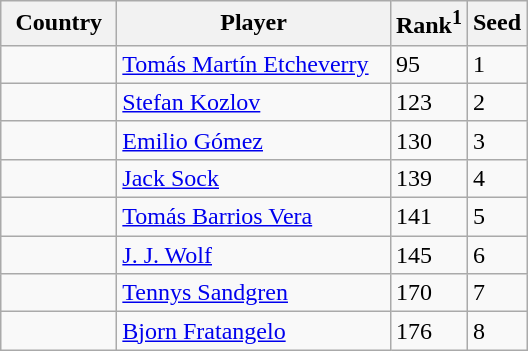<table class="sortable wikitable">
<tr>
<th width="70">Country</th>
<th width="175">Player</th>
<th>Rank<sup>1</sup></th>
<th>Seed</th>
</tr>
<tr>
<td></td>
<td><a href='#'>Tomás Martín Etcheverry</a></td>
<td>95</td>
<td>1</td>
</tr>
<tr>
<td></td>
<td><a href='#'>Stefan Kozlov</a></td>
<td>123</td>
<td>2</td>
</tr>
<tr>
<td></td>
<td><a href='#'>Emilio Gómez</a></td>
<td>130</td>
<td>3</td>
</tr>
<tr>
<td></td>
<td><a href='#'>Jack Sock</a></td>
<td>139</td>
<td>4</td>
</tr>
<tr>
<td></td>
<td><a href='#'>Tomás Barrios Vera</a></td>
<td>141</td>
<td>5</td>
</tr>
<tr>
<td></td>
<td><a href='#'>J. J. Wolf</a></td>
<td>145</td>
<td>6</td>
</tr>
<tr>
<td></td>
<td><a href='#'>Tennys Sandgren</a></td>
<td>170</td>
<td>7</td>
</tr>
<tr>
<td></td>
<td><a href='#'>Bjorn Fratangelo</a></td>
<td>176</td>
<td>8</td>
</tr>
</table>
